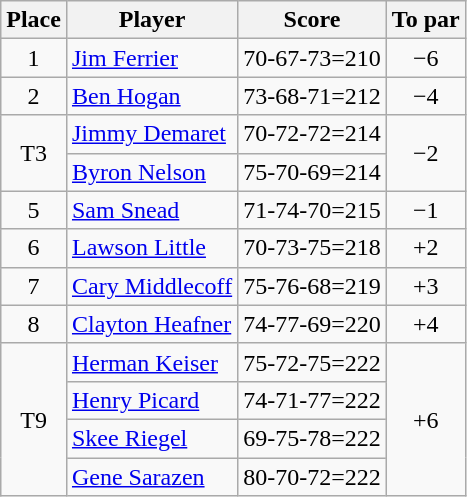<table class="wikitable">
<tr>
<th>Place</th>
<th>Player</th>
<th>Score</th>
<th>To par</th>
</tr>
<tr>
<td align="center">1</td>
<td> <a href='#'>Jim Ferrier</a></td>
<td>70-67-73=210</td>
<td align="center">−6</td>
</tr>
<tr>
<td align="center">2</td>
<td> <a href='#'>Ben Hogan</a></td>
<td>73-68-71=212</td>
<td align="center">−4</td>
</tr>
<tr>
<td rowspan="2" align="center">T3</td>
<td> <a href='#'>Jimmy Demaret</a></td>
<td>70-72-72=214</td>
<td rowspan="2" align="center">−2</td>
</tr>
<tr>
<td> <a href='#'>Byron Nelson</a></td>
<td>75-70-69=214</td>
</tr>
<tr>
<td align="center">5</td>
<td> <a href='#'>Sam Snead</a></td>
<td>71-74-70=215</td>
<td align="center">−1</td>
</tr>
<tr>
<td align="center">6</td>
<td> <a href='#'>Lawson Little</a></td>
<td>70-73-75=218</td>
<td align="center">+2</td>
</tr>
<tr>
<td align="center">7</td>
<td> <a href='#'>Cary Middlecoff</a></td>
<td>75-76-68=219</td>
<td align="center">+3</td>
</tr>
<tr>
<td align="center">8</td>
<td> <a href='#'>Clayton Heafner</a></td>
<td>74-77-69=220</td>
<td align="center">+4</td>
</tr>
<tr>
<td rowspan="4" align="center">T9</td>
<td> <a href='#'>Herman Keiser</a></td>
<td>75-72-75=222</td>
<td rowspan="4" align="center">+6</td>
</tr>
<tr>
<td> <a href='#'>Henry Picard</a></td>
<td>74-71-77=222</td>
</tr>
<tr>
<td> <a href='#'>Skee Riegel</a></td>
<td>69-75-78=222</td>
</tr>
<tr>
<td> <a href='#'>Gene Sarazen</a></td>
<td>80-70-72=222</td>
</tr>
</table>
